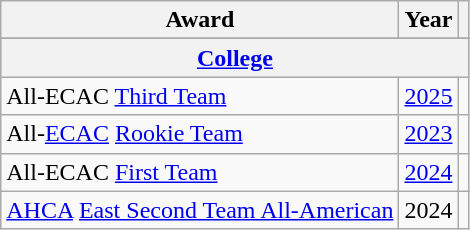<table class="wikitable">
<tr>
<th>Award</th>
<th>Year</th>
<th></th>
</tr>
<tr ALIGN="center" bgcolor="#e0e0e0">
</tr>
<tr ALIGN="center" bgcolor="#e0e0e0">
<th colspan="3"><a href='#'>College</a></th>
</tr>
<tr>
<td>All-ECAC <a href='#'>Third Team</a></td>
<td><a href='#'>2025</a></td>
<td></td>
</tr>
<tr>
<td>All-<a href='#'>ECAC</a> <a href='#'>Rookie Team</a></td>
<td><a href='#'>2023</a></td>
<td></td>
</tr>
<tr>
<td>All-ECAC <a href='#'>First Team</a></td>
<td><a href='#'>2024</a></td>
<td></td>
</tr>
<tr>
<td><a href='#'>AHCA</a> <a href='#'>East Second Team All-American</a></td>
<td>2024</td>
<td></td>
</tr>
</table>
